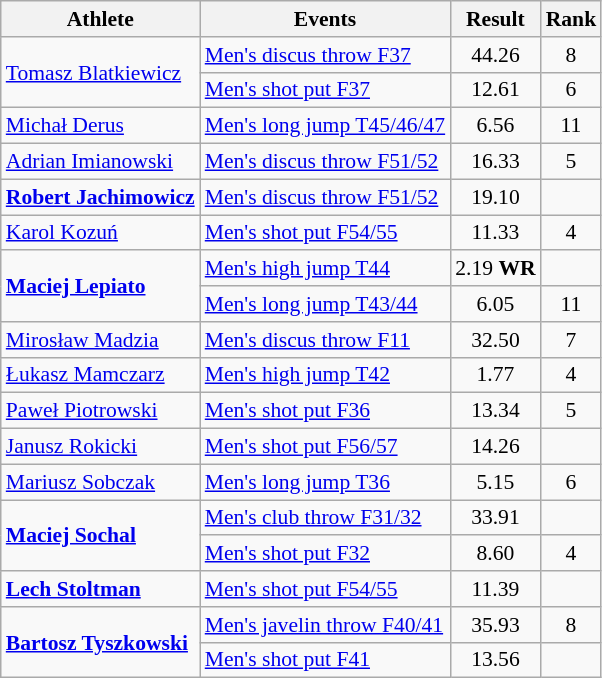<table class=wikitable style="font-size:90%">
<tr>
<th>Athlete</th>
<th>Events</th>
<th>Result</th>
<th>Rank</th>
</tr>
<tr>
<td rowspan=2><a href='#'>Tomasz Blatkiewicz</a></td>
<td><a href='#'>Men's discus throw F37</a></td>
<td align="center">44.26</td>
<td align="center">8</td>
</tr>
<tr>
<td><a href='#'>Men's shot put F37</a></td>
<td align="center">12.61</td>
<td align="center">6</td>
</tr>
<tr>
<td><a href='#'>Michał Derus</a></td>
<td><a href='#'>Men's long jump T45/46/47</a></td>
<td align="center">6.56</td>
<td align="center">11</td>
</tr>
<tr>
<td><a href='#'>Adrian Imianowski</a></td>
<td><a href='#'>Men's discus throw F51/52</a></td>
<td align="center">16.33</td>
<td align="center">5</td>
</tr>
<tr>
<td><strong><a href='#'>Robert Jachimowicz</a></strong></td>
<td><a href='#'>Men's discus throw F51/52</a></td>
<td align="center">19.10</td>
<td align="center"></td>
</tr>
<tr>
<td><a href='#'>Karol Kozuń</a></td>
<td><a href='#'>Men's shot put F54/55</a></td>
<td align="center">11.33</td>
<td align="center">4</td>
</tr>
<tr>
<td rowspan=2><strong><a href='#'>Maciej Lepiato</a></strong></td>
<td><a href='#'>Men's high jump T44</a></td>
<td align="center">2.19 <strong>WR</strong></td>
<td align="center"></td>
</tr>
<tr>
<td><a href='#'>Men's long jump T43/44</a></td>
<td align="center">6.05</td>
<td align="center">11</td>
</tr>
<tr>
<td><a href='#'>Mirosław Madzia</a></td>
<td><a href='#'>Men's discus throw F11</a></td>
<td align="center">32.50</td>
<td align="center">7</td>
</tr>
<tr>
<td><a href='#'>Łukasz Mamczarz</a></td>
<td><a href='#'>Men's high jump T42</a></td>
<td align="center">1.77</td>
<td align="center">4</td>
</tr>
<tr>
<td><a href='#'>Paweł Piotrowski</a></td>
<td><a href='#'>Men's shot put F36</a></td>
<td align="center">13.34</td>
<td align="center">5</td>
</tr>
<tr>
<td><a href='#'>Janusz Rokicki</a></td>
<td><a href='#'>Men's shot put F56/57</a></td>
<td align="center">14.26</td>
<td align="center"></td>
</tr>
<tr>
<td><a href='#'>Mariusz Sobczak</a></td>
<td><a href='#'>Men's long jump T36</a></td>
<td align="center">5.15</td>
<td align="center">6</td>
</tr>
<tr>
<td rowspan=2><strong><a href='#'>Maciej Sochal</a></strong></td>
<td><a href='#'>Men's club throw F31/32</a></td>
<td align="center">33.91</td>
<td align="center"></td>
</tr>
<tr>
<td><a href='#'>Men's shot put F32</a></td>
<td align="center">8.60</td>
<td align="center">4</td>
</tr>
<tr>
<td><strong><a href='#'>Lech Stoltman</a></strong></td>
<td><a href='#'>Men's shot put F54/55</a></td>
<td align="center">11.39</td>
<td align="center"></td>
</tr>
<tr>
<td rowspan=2><strong><a href='#'>Bartosz Tyszkowski</a></strong></td>
<td><a href='#'>Men's javelin throw F40/41</a></td>
<td align="center">35.93</td>
<td align="center">8</td>
</tr>
<tr>
<td><a href='#'>Men's shot put F41</a></td>
<td align="center">13.56</td>
<td align="center"></td>
</tr>
</table>
